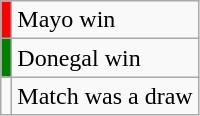<table class="wikitable">
<tr>
<td style="background-color:red"></td>
<td>Mayo win</td>
</tr>
<tr>
<td style="background-color:green"></td>
<td>Donegal win</td>
</tr>
<tr>
<td></td>
<td>Match was a draw</td>
</tr>
</table>
